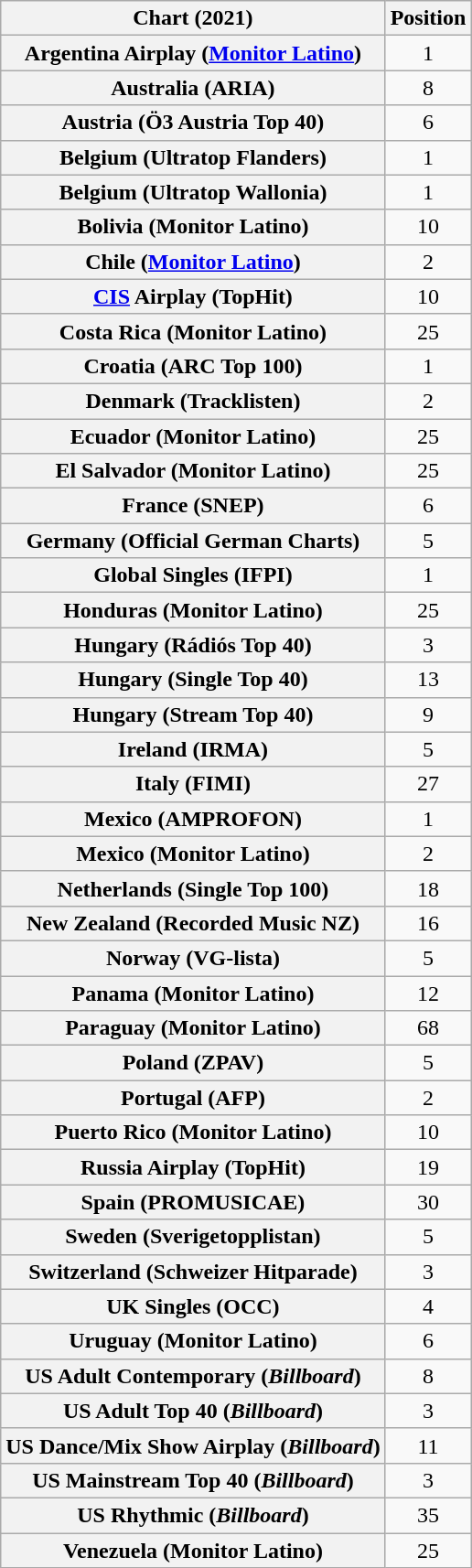<table class="wikitable sortable plainrowheaders" style="text-align:center">
<tr>
<th scope="col">Chart (2021)</th>
<th scope="col">Position</th>
</tr>
<tr>
<th scope="row">Argentina Airplay (<a href='#'>Monitor Latino</a>)</th>
<td>1</td>
</tr>
<tr>
<th scope="row">Australia (ARIA)</th>
<td>8</td>
</tr>
<tr>
<th scope="row">Austria (Ö3 Austria Top 40)</th>
<td>6</td>
</tr>
<tr>
<th scope="row">Belgium (Ultratop Flanders)</th>
<td>1</td>
</tr>
<tr>
<th scope="row">Belgium (Ultratop Wallonia)</th>
<td>1</td>
</tr>
<tr>
<th scope="row">Bolivia (Monitor Latino)</th>
<td>10</td>
</tr>
<tr>
<th scope="row">Chile (<a href='#'>Monitor Latino</a>)</th>
<td>2</td>
</tr>
<tr>
<th scope="row"><a href='#'>CIS</a> Airplay (TopHit)</th>
<td>10</td>
</tr>
<tr>
<th scope="row">Costa Rica (Monitor Latino)</th>
<td>25</td>
</tr>
<tr>
<th scope="row">Croatia (ARC Top 100)</th>
<td>1</td>
</tr>
<tr>
<th scope="row">Denmark (Tracklisten)</th>
<td>2</td>
</tr>
<tr>
<th scope="row">Ecuador (Monitor Latino)</th>
<td>25</td>
</tr>
<tr>
<th scope="row">El Salvador (Monitor Latino)</th>
<td>25</td>
</tr>
<tr>
<th scope="row">France (SNEP)</th>
<td>6</td>
</tr>
<tr>
<th scope="row">Germany (Official German Charts)</th>
<td>5</td>
</tr>
<tr>
<th scope="row">Global Singles (IFPI)</th>
<td>1</td>
</tr>
<tr>
<th scope="row">Honduras (Monitor Latino)</th>
<td>25</td>
</tr>
<tr>
<th scope="row">Hungary (Rádiós Top 40)</th>
<td>3</td>
</tr>
<tr>
<th scope="row">Hungary (Single Top 40)</th>
<td>13</td>
</tr>
<tr>
<th scope="row">Hungary (Stream Top 40)</th>
<td>9</td>
</tr>
<tr>
<th scope="row">Ireland (IRMA)</th>
<td>5</td>
</tr>
<tr>
<th scope="row">Italy (FIMI)</th>
<td>27</td>
</tr>
<tr>
<th scope="row">Mexico (AMPROFON)</th>
<td>1</td>
</tr>
<tr>
<th scope="row">Mexico (Monitor Latino)</th>
<td>2</td>
</tr>
<tr>
<th scope="row">Netherlands (Single Top 100)</th>
<td>18</td>
</tr>
<tr>
<th scope="row">New Zealand (Recorded Music NZ)</th>
<td>16</td>
</tr>
<tr>
<th scope="row">Norway (VG-lista)</th>
<td>5</td>
</tr>
<tr>
<th scope="row">Panama (Monitor Latino)</th>
<td>12</td>
</tr>
<tr>
<th scope="row">Paraguay (Monitor Latino)</th>
<td>68</td>
</tr>
<tr>
<th scope="row">Poland (ZPAV)</th>
<td>5</td>
</tr>
<tr>
<th scope="row">Portugal (AFP)</th>
<td>2</td>
</tr>
<tr>
<th scope="row">Puerto Rico (Monitor Latino)</th>
<td>10</td>
</tr>
<tr>
<th scope="row">Russia Airplay (TopHit)</th>
<td>19</td>
</tr>
<tr>
<th scope="row">Spain (PROMUSICAE)</th>
<td>30</td>
</tr>
<tr>
<th scope="row">Sweden (Sverigetopplistan)</th>
<td>5</td>
</tr>
<tr>
<th scope="row">Switzerland (Schweizer Hitparade)</th>
<td>3</td>
</tr>
<tr>
<th scope="row">UK Singles (OCC)</th>
<td>4</td>
</tr>
<tr>
<th scope="row">Uruguay (Monitor Latino)</th>
<td>6</td>
</tr>
<tr>
<th scope="row">US Adult Contemporary (<em>Billboard</em>)</th>
<td>8</td>
</tr>
<tr>
<th scope="row">US Adult Top 40 (<em>Billboard</em>)</th>
<td>3</td>
</tr>
<tr>
<th scope="row">US Dance/Mix Show Airplay (<em>Billboard</em>)</th>
<td>11</td>
</tr>
<tr>
<th scope="row">US Mainstream Top 40 (<em>Billboard</em>)</th>
<td>3</td>
</tr>
<tr>
<th scope="row">US Rhythmic (<em>Billboard</em>)</th>
<td>35</td>
</tr>
<tr>
<th scope="row">Venezuela (Monitor Latino)</th>
<td>25</td>
</tr>
</table>
